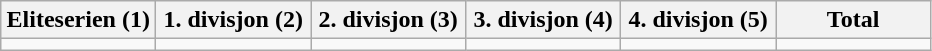<table class="wikitable">
<tr>
<th width="16.6%">Eliteserien (1)</th>
<th width="16.6%">1. divisjon (2)</th>
<th width="16.6%">2. divisjon (3)</th>
<th width="16.6%">3. divisjon (4)</th>
<th width="16.6%">4. divisjon (5)</th>
<th width="16.6%">Total</th>
</tr>
<tr>
<td></td>
<td></td>
<td></td>
<td></td>
<td></td>
<td></td>
</tr>
</table>
